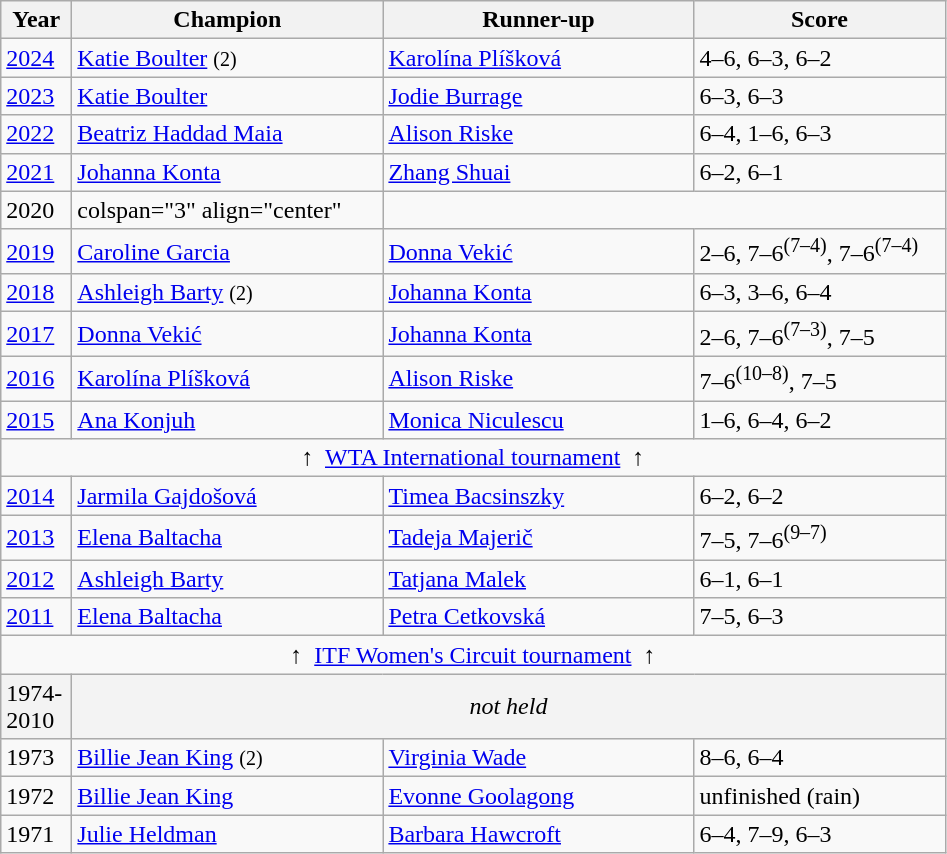<table class="wikitable">
<tr>
<th style="width:40px">Year</th>
<th style="width:200px">Champion</th>
<th style="width:200px">Runner-up</th>
<th style="width:160px" class="unsortable">Score</th>
</tr>
<tr>
<td><a href='#'>2024</a></td>
<td> <a href='#'>Katie Boulter</a> <small>(2)</small></td>
<td> <a href='#'>Karolína Plíšková</a></td>
<td>4–6, 6–3, 6–2</td>
</tr>
<tr>
<td><a href='#'>2023</a></td>
<td> <a href='#'>Katie Boulter</a></td>
<td> <a href='#'>Jodie Burrage</a></td>
<td>6–3, 6–3</td>
</tr>
<tr>
<td><a href='#'>2022</a></td>
<td> <a href='#'>Beatriz Haddad Maia</a></td>
<td> <a href='#'>Alison Riske</a></td>
<td>6–4, 1–6, 6–3</td>
</tr>
<tr>
<td><a href='#'>2021</a></td>
<td> <a href='#'>Johanna Konta</a></td>
<td> <a href='#'>Zhang Shuai</a></td>
<td>6–2, 6–1</td>
</tr>
<tr>
<td>2020</td>
<td>colspan="3" align="center" </td>
</tr>
<tr>
<td><a href='#'>2019</a></td>
<td> <a href='#'>Caroline Garcia</a></td>
<td> <a href='#'>Donna Vekić</a></td>
<td>2–6, 7–6<sup>(7–4)</sup>, 7–6<sup>(7–4)</sup></td>
</tr>
<tr>
<td><a href='#'>2018</a></td>
<td> <a href='#'>Ashleigh Barty</a> <small>(2)</small></td>
<td> <a href='#'>Johanna Konta</a></td>
<td>6–3, 3–6, 6–4</td>
</tr>
<tr>
<td><a href='#'>2017</a></td>
<td> <a href='#'>Donna Vekić</a></td>
<td> <a href='#'>Johanna Konta</a></td>
<td>2–6, 7–6<sup>(7–3)</sup>, 7–5</td>
</tr>
<tr>
<td><a href='#'>2016</a></td>
<td> <a href='#'>Karolína Plíšková</a></td>
<td> <a href='#'>Alison Riske</a></td>
<td>7–6<sup>(10–8)</sup>, 7–5</td>
</tr>
<tr>
<td><a href='#'>2015</a></td>
<td> <a href='#'>Ana Konjuh</a></td>
<td> <a href='#'>Monica Niculescu</a></td>
<td>1–6, 6–4, 6–2</td>
</tr>
<tr>
<td colspan="4" align="center">↑  <a href='#'>WTA International tournament</a>  ↑</td>
</tr>
<tr>
<td><a href='#'>2014</a></td>
<td> <a href='#'>Jarmila Gajdošová</a></td>
<td> <a href='#'>Timea Bacsinszky</a></td>
<td>6–2, 6–2</td>
</tr>
<tr>
<td><a href='#'>2013</a></td>
<td> <a href='#'>Elena Baltacha</a></td>
<td> <a href='#'>Tadeja Majerič</a></td>
<td>7–5, 7–6<sup>(9–7)</sup></td>
</tr>
<tr>
<td><a href='#'>2012</a></td>
<td> <a href='#'>Ashleigh Barty</a></td>
<td> <a href='#'>Tatjana Malek</a></td>
<td>6–1, 6–1</td>
</tr>
<tr>
<td><a href='#'>2011</a></td>
<td> <a href='#'>Elena Baltacha</a></td>
<td> <a href='#'>Petra Cetkovská</a></td>
<td>7–5, 6–3</td>
</tr>
<tr>
<td colspan="4" align="center">↑  <a href='#'>ITF Women's Circuit tournament</a>  ↑</td>
</tr>
<tr>
<td style="background:#f3f3f3">1974-2010</td>
<td colspan=3 align=center style="background:#f3f3f3"><em>not held</em></td>
</tr>
<tr>
<td>1973</td>
<td> <a href='#'>Billie Jean King</a> <small> (2) </small></td>
<td> <a href='#'>Virginia Wade</a></td>
<td>8–6, 6–4</td>
</tr>
<tr>
<td>1972</td>
<td> <a href='#'>Billie Jean King</a></td>
<td> <a href='#'>Evonne Goolagong</a></td>
<td>unfinished (rain)</td>
</tr>
<tr>
<td>1971</td>
<td> <a href='#'>Julie Heldman</a></td>
<td> <a href='#'>Barbara Hawcroft</a></td>
<td>6–4, 7–9, 6–3</td>
</tr>
</table>
